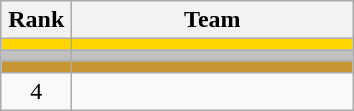<table class="wikitable" style="text-align:center;">
<tr>
<th width=40>Rank</th>
<th width=180>Team</th>
</tr>
<tr bgcolor="gold">
<td></td>
<td style="text-align:left;"></td>
</tr>
<tr bgcolor="silver">
<td></td>
<td style="text-align:left;"></td>
</tr>
<tr bgcolor="#C69633">
<td></td>
<td style="text-align:left;"></td>
</tr>
<tr>
<td>4</td>
<td style="text-align:left;"></td>
</tr>
</table>
